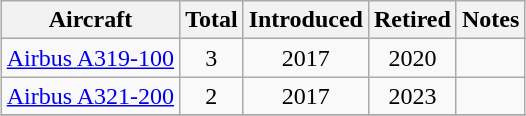<table class="wikitable" style="margin:1em auto; border-collapse:collapse;text-align:center">
<tr>
<th>Aircraft</th>
<th>Total</th>
<th>Introduced</th>
<th>Retired</th>
<th>Notes</th>
</tr>
<tr>
<td><a href='#'>Airbus A319-100</a></td>
<td>3</td>
<td>2017</td>
<td>2020</td>
<td></td>
</tr>
<tr>
<td><a href='#'>Airbus A321-200</a></td>
<td>2</td>
<td>2017</td>
<td>2023</td>
<td></td>
</tr>
<tr>
</tr>
</table>
